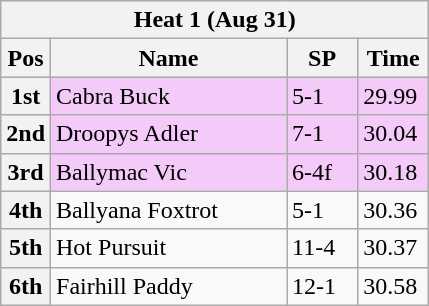<table class="wikitable">
<tr>
<th colspan="6">Heat 1 (Aug 31)</th>
</tr>
<tr>
<th width=20>Pos</th>
<th width=150>Name</th>
<th width=40>SP</th>
<th width=40>Time</th>
</tr>
<tr style="background: #f4caf9;">
<th>1st</th>
<td>Cabra Buck</td>
<td>5-1</td>
<td>29.99</td>
</tr>
<tr style="background: #f4caf9;">
<th>2nd</th>
<td>Droopys Adler</td>
<td>7-1</td>
<td>30.04</td>
</tr>
<tr style="background: #f4caf9;">
<th>3rd</th>
<td>Ballymac Vic</td>
<td>6-4f</td>
<td>30.18</td>
</tr>
<tr>
<th>4th</th>
<td>Ballyana Foxtrot</td>
<td>5-1</td>
<td>30.36</td>
</tr>
<tr>
<th>5th</th>
<td>Hot Pursuit</td>
<td>11-4</td>
<td>30.37</td>
</tr>
<tr>
<th>6th</th>
<td>Fairhill Paddy</td>
<td>12-1</td>
<td>30.58</td>
</tr>
</table>
